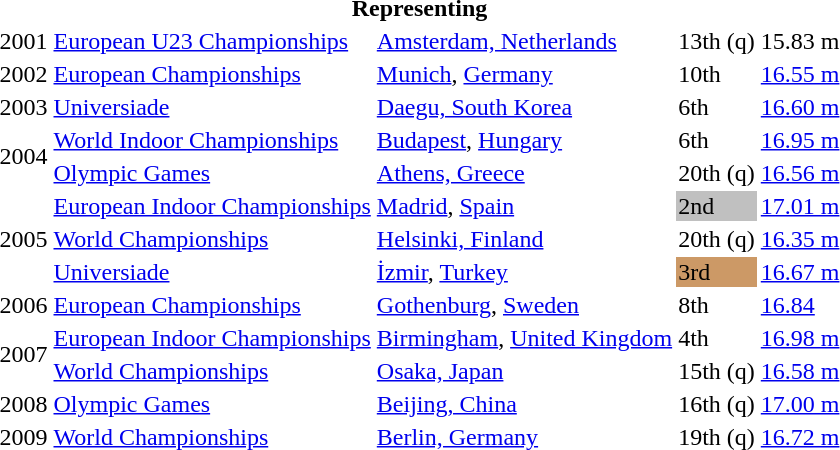<table>
<tr>
<th colspan="6">Representing </th>
</tr>
<tr>
<td>2001</td>
<td><a href='#'>European U23 Championships</a></td>
<td><a href='#'>Amsterdam, Netherlands</a></td>
<td>13th (q)</td>
<td>15.83 m</td>
</tr>
<tr>
<td>2002</td>
<td><a href='#'>European Championships</a></td>
<td><a href='#'>Munich</a>, <a href='#'>Germany</a></td>
<td>10th</td>
<td><a href='#'>16.55 m</a></td>
</tr>
<tr>
<td>2003</td>
<td><a href='#'>Universiade</a></td>
<td><a href='#'>Daegu, South Korea</a></td>
<td>6th</td>
<td><a href='#'>16.60 m</a></td>
</tr>
<tr>
<td rowspan=2>2004</td>
<td><a href='#'>World Indoor Championships</a></td>
<td><a href='#'>Budapest</a>, <a href='#'>Hungary</a></td>
<td>6th</td>
<td><a href='#'>16.95 m</a></td>
</tr>
<tr>
<td><a href='#'>Olympic Games</a></td>
<td><a href='#'>Athens, Greece</a></td>
<td>20th (q)</td>
<td><a href='#'>16.56 m</a></td>
</tr>
<tr>
<td rowspan=3>2005</td>
<td><a href='#'>European Indoor Championships</a></td>
<td><a href='#'>Madrid</a>, <a href='#'>Spain</a></td>
<td bgcolor="silver">2nd</td>
<td><a href='#'>17.01 m</a></td>
</tr>
<tr>
<td><a href='#'>World Championships</a></td>
<td><a href='#'>Helsinki, Finland</a></td>
<td>20th (q)</td>
<td><a href='#'>16.35 m</a></td>
</tr>
<tr>
<td><a href='#'>Universiade</a></td>
<td><a href='#'>İzmir</a>, <a href='#'>Turkey</a></td>
<td bgcolor="cc9966">3rd</td>
<td><a href='#'>16.67 m</a></td>
</tr>
<tr>
<td>2006</td>
<td><a href='#'>European Championships</a></td>
<td><a href='#'>Gothenburg</a>, <a href='#'>Sweden</a></td>
<td>8th</td>
<td><a href='#'>16.84</a></td>
</tr>
<tr>
<td rowspan=2>2007</td>
<td><a href='#'>European Indoor Championships</a></td>
<td><a href='#'>Birmingham</a>, <a href='#'>United Kingdom</a></td>
<td>4th</td>
<td><a href='#'>16.98 m</a></td>
</tr>
<tr>
<td><a href='#'>World Championships</a></td>
<td><a href='#'>Osaka, Japan</a></td>
<td>15th (q)</td>
<td><a href='#'>16.58 m</a></td>
</tr>
<tr>
<td>2008</td>
<td><a href='#'>Olympic Games</a></td>
<td><a href='#'>Beijing, China</a></td>
<td>16th (q)</td>
<td><a href='#'>17.00 m</a></td>
</tr>
<tr>
<td>2009</td>
<td><a href='#'>World Championships</a></td>
<td><a href='#'>Berlin, Germany</a></td>
<td>19th (q)</td>
<td><a href='#'>16.72 m</a></td>
</tr>
</table>
